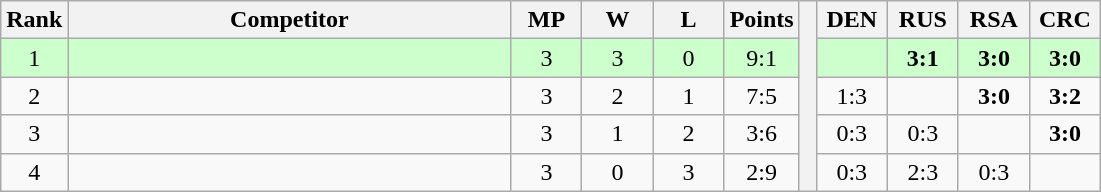<table class="wikitable" style="text-align:center">
<tr>
<th>Rank</th>
<th style="width:18em">Competitor</th>
<th style="width:2.5em">MP</th>
<th style="width:2.5em">W</th>
<th style="width:2.5em">L</th>
<th>Points</th>
<th rowspan="5"> </th>
<th style="width:2.5em">DEN</th>
<th style="width:2.5em">RUS</th>
<th style="width:2.5em">RSA</th>
<th style="width:2.5em">CRC</th>
</tr>
<tr style="background:#cfc;">
<td>1</td>
<td style="text-align:left"></td>
<td>3</td>
<td>3</td>
<td>0</td>
<td>9:1</td>
<td></td>
<td><strong>3:1</strong></td>
<td><strong>3:0</strong></td>
<td><strong>3:0</strong></td>
</tr>
<tr>
<td>2</td>
<td style="text-align:left"></td>
<td>3</td>
<td>2</td>
<td>1</td>
<td>7:5</td>
<td>1:3</td>
<td></td>
<td><strong>3:0</strong></td>
<td><strong>3:2</strong></td>
</tr>
<tr>
<td>3</td>
<td style="text-align:left"></td>
<td>3</td>
<td>1</td>
<td>2</td>
<td>3:6</td>
<td>0:3</td>
<td>0:3</td>
<td></td>
<td><strong>3:0</strong></td>
</tr>
<tr>
<td>4</td>
<td style="text-align:left"></td>
<td>3</td>
<td>0</td>
<td>3</td>
<td>2:9</td>
<td>0:3</td>
<td>2:3</td>
<td>0:3</td>
<td></td>
</tr>
</table>
